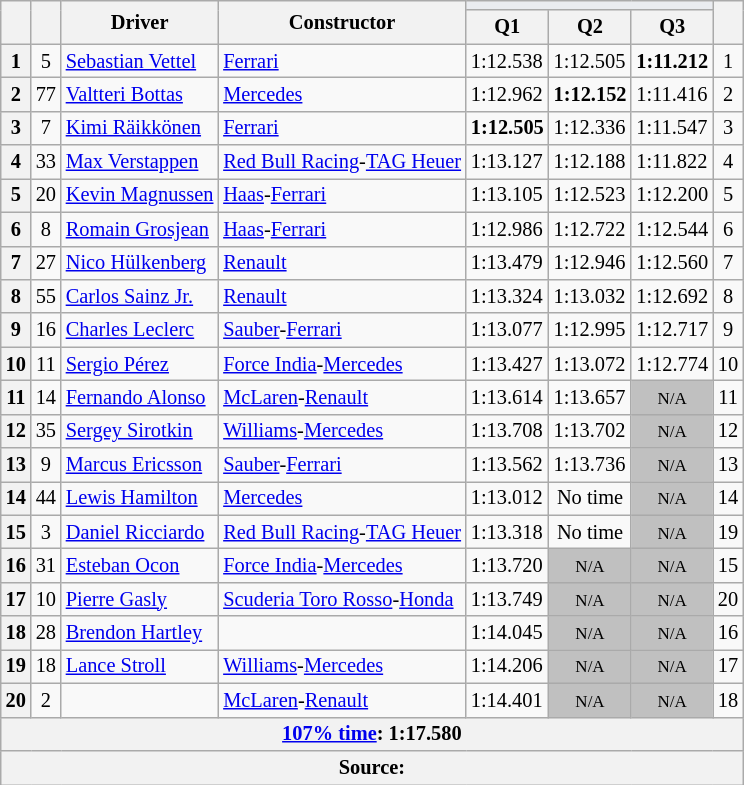<table class="wikitable sortable" style="font-size:85%">
<tr>
<th rowspan="2"></th>
<th rowspan="2"></th>
<th rowspan="2">Driver</th>
<th rowspan="2">Constructor</th>
<th colspan="3" style="background:#eaecf0; text-align:center;"></th>
<th rowspan="2"></th>
</tr>
<tr>
<th>Q1</th>
<th>Q2</th>
<th>Q3</th>
</tr>
<tr>
<th>1</th>
<td align="center">5</td>
<td data-sort-value="VET"> <a href='#'>Sebastian Vettel</a></td>
<td><a href='#'>Ferrari</a></td>
<td>1:12.538</td>
<td>1:12.505</td>
<td><strong>1:11.212</strong></td>
<td align="center">1</td>
</tr>
<tr>
<th>2</th>
<td align="center">77</td>
<td data-sort-value="BOT"> <a href='#'>Valtteri Bottas</a></td>
<td><a href='#'>Mercedes</a></td>
<td>1:12.962</td>
<td><strong>1:12.152</strong></td>
<td>1:11.416</td>
<td align="center">2</td>
</tr>
<tr>
<th>3</th>
<td align="center">7</td>
<td data-sort-value="RAI"> <a href='#'>Kimi Räikkönen</a></td>
<td><a href='#'>Ferrari</a></td>
<td><strong>1:12.505</strong></td>
<td>1:12.336</td>
<td>1:11.547</td>
<td align="center">3</td>
</tr>
<tr>
<th>4</th>
<td align="center">33</td>
<td data-sort-value="VER"> <a href='#'>Max Verstappen</a></td>
<td><a href='#'>Red Bull Racing</a>-<a href='#'>TAG Heuer</a></td>
<td>1:13.127</td>
<td>1:12.188</td>
<td>1:11.822</td>
<td align="center">4</td>
</tr>
<tr>
<th>5</th>
<td align="center">20</td>
<td data-sort-value="MAG"> <a href='#'>Kevin Magnussen</a></td>
<td><a href='#'>Haas</a>-<a href='#'>Ferrari</a></td>
<td>1:13.105</td>
<td>1:12.523</td>
<td>1:12.200</td>
<td align="center">5</td>
</tr>
<tr>
<th>6</th>
<td align="center">8</td>
<td data-sort-value="GRO"> <a href='#'>Romain Grosjean</a></td>
<td><a href='#'>Haas</a>-<a href='#'>Ferrari</a></td>
<td>1:12.986</td>
<td>1:12.722</td>
<td>1:12.544</td>
<td align="center">6</td>
</tr>
<tr>
<th>7</th>
<td align="center">27</td>
<td data-sort-value="HUL"> <a href='#'>Nico Hülkenberg</a></td>
<td><a href='#'>Renault</a></td>
<td>1:13.479</td>
<td>1:12.946</td>
<td>1:12.560</td>
<td align="center">7</td>
</tr>
<tr>
<th>8</th>
<td align="center">55</td>
<td data-sort-value="SAI"> <a href='#'>Carlos Sainz Jr.</a></td>
<td><a href='#'>Renault</a></td>
<td>1:13.324</td>
<td>1:13.032</td>
<td>1:12.692</td>
<td align="center">8</td>
</tr>
<tr>
<th>9</th>
<td align="center">16</td>
<td data-sort-value="LEC"> <a href='#'>Charles Leclerc</a></td>
<td><a href='#'>Sauber</a>-<a href='#'>Ferrari</a></td>
<td>1:13.077</td>
<td>1:12.995</td>
<td>1:12.717</td>
<td align="center">9</td>
</tr>
<tr>
<th>10</th>
<td align="center">11</td>
<td data-sort-value="PER"> <a href='#'>Sergio Pérez</a></td>
<td><a href='#'>Force India</a>-<a href='#'>Mercedes</a></td>
<td>1:13.427</td>
<td>1:13.072</td>
<td>1:12.774</td>
<td align="center">10</td>
</tr>
<tr>
<th>11</th>
<td align="center">14</td>
<td data-sort-value="ALO"> <a href='#'>Fernando Alonso</a></td>
<td><a href='#'>McLaren</a>-<a href='#'>Renault</a></td>
<td>1:13.614</td>
<td>1:13.657</td>
<td style="background: silver" align="center" data-sort-value="21"><small>N/A</small></td>
<td align="center">11</td>
</tr>
<tr>
<th>12</th>
<td align="center">35</td>
<td data-sort-value="SIR"> <a href='#'>Sergey Sirotkin</a></td>
<td><a href='#'>Williams</a>-<a href='#'>Mercedes</a></td>
<td>1:13.708</td>
<td>1:13.702</td>
<td style="background: silver" align="center"data-sort-value="22"><small>N/A</small></td>
<td align="center">12</td>
</tr>
<tr>
<th>13</th>
<td align="center">9</td>
<td data-sort-value="ERI"> <a href='#'>Marcus Ericsson</a></td>
<td><a href='#'>Sauber</a>-<a href='#'>Ferrari</a></td>
<td>1:13.562</td>
<td>1:13.736</td>
<td style="background: silver" align="center" data-sort-value="23"><small>N/A</small></td>
<td align="center">13</td>
</tr>
<tr>
<th>14</th>
<td align="center">44</td>
<td data-sort-value="HAM"> <a href='#'>Lewis Hamilton</a></td>
<td><a href='#'>Mercedes</a></td>
<td>1:13.012</td>
<td data-sort-value="2.1" align="center">No time</td>
<td style="background: silver" align="center" data-sort-value="24"><small>N/A</small></td>
<td align="center">14</td>
</tr>
<tr>
<th>15</th>
<td align="center">3</td>
<td data-sort-value="RIC"> <a href='#'>Daniel Ricciardo</a></td>
<td><a href='#'>Red Bull Racing</a>-<a href='#'>TAG Heuer</a></td>
<td>1:13.318</td>
<td data-sort-value="2.2" align="center">No time</td>
<td style="background: silver" align="center" data-sort-value="25"><small>N/A</small></td>
<td align="center">19</td>
</tr>
<tr>
<th>16</th>
<td align="center">31</td>
<td data-sort-value="OCO"> <a href='#'>Esteban Ocon</a></td>
<td><a href='#'>Force India</a>-<a href='#'>Mercedes</a></td>
<td>1:13.720</td>
<td style="background: silver" align="center" data-sort-value="26"><small>N/A</small></td>
<td style="background: silver" align="center"data-sort-value="26"><small>N/A</small></td>
<td align="center">15</td>
</tr>
<tr>
<th>17</th>
<td align="center">10</td>
<td data-sort-value="GAS"> <a href='#'>Pierre Gasly</a></td>
<td><a href='#'>Scuderia Toro Rosso</a>-<a href='#'>Honda</a></td>
<td>1:13.749</td>
<td style="background: silver" align="center" data-sort-value="27"><small>N/A</small></td>
<td style="background: silver" align="center" data-sort-value="27"><small>N/A</small></td>
<td align="center">20</td>
</tr>
<tr>
<th>18</th>
<td align="center">28</td>
<td data-sort-value="HAR"> <a href='#'>Brendon Hartley</a></td>
<td></td>
<td>1:14.045</td>
<td style="background: silver" align="center" data-sort-value="28"><small>N/A</small></td>
<td style="background: silver" align="center"data-sort-value="28"><small>N/A</small></td>
<td align="center">16</td>
</tr>
<tr>
<th>19</th>
<td align="center">18</td>
<td data-sort-value="STR"> <a href='#'>Lance Stroll</a></td>
<td><a href='#'>Williams</a>-<a href='#'>Mercedes</a></td>
<td>1:14.206</td>
<td style="background: silver" align="center"data-sort-value="29"><small>N/A</small></td>
<td style="background: silver" align="center"data-sort-value="29"><small>N/A</small></td>
<td align="center">17</td>
</tr>
<tr>
<th>20</th>
<td align="center">2</td>
<td data-sort-value="VAN"></td>
<td><a href='#'>McLaren</a>-<a href='#'>Renault</a></td>
<td>1:14.401</td>
<td style="background: silver" align="center"data-sort-value="30"><small>N/A</small></td>
<td style="background: silver" align="center"data-sort-value="30"><small>N/A</small></td>
<td align="center">18</td>
</tr>
<tr>
<th colspan="8" data-sort-value="999"><a href='#'>107% time</a>: 1:17.580</th>
</tr>
<tr>
<th colspan="8">Source:</th>
</tr>
</table>
